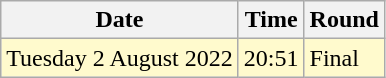<table class="wikitable">
<tr>
<th>Date</th>
<th>Time</th>
<th>Round</th>
</tr>
<tr>
<td style=background:lemonchiffon>Tuesday 2 August 2022</td>
<td style=background:lemonchiffon>20:51</td>
<td style=background:lemonchiffon>Final</td>
</tr>
</table>
